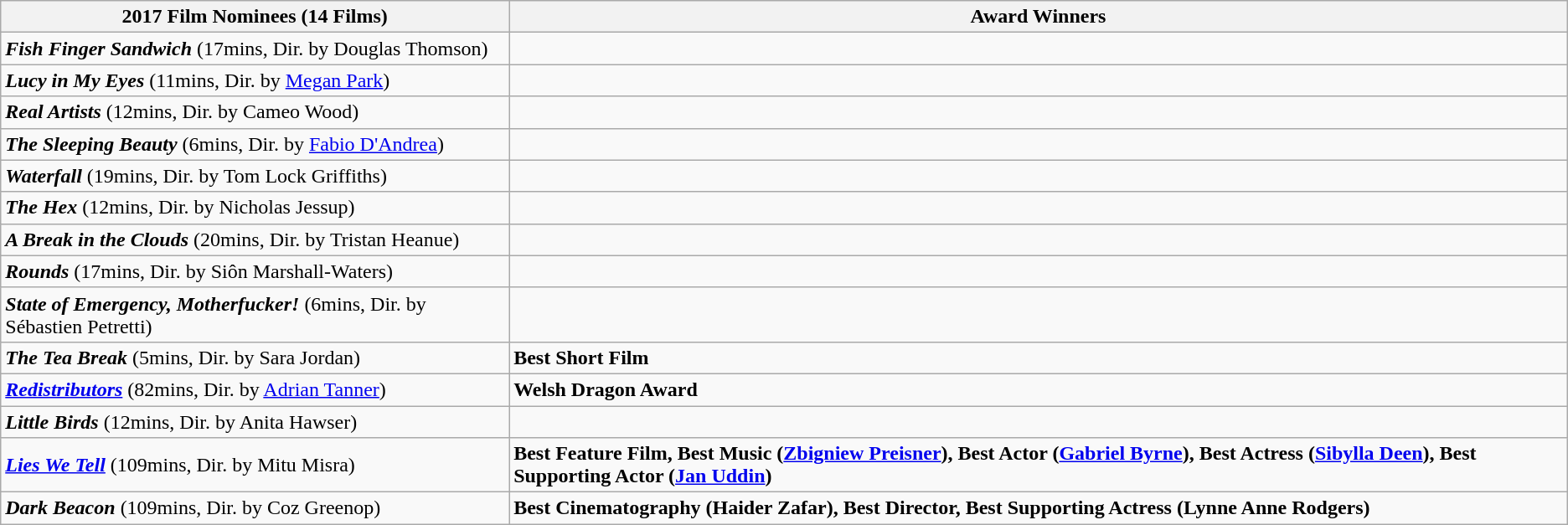<table class="wikitable mw-collapsible mw-collapsed">
<tr>
<th><strong>2017 Film Nominees (14 Films)</strong></th>
<th><strong>Award Winners</strong></th>
</tr>
<tr>
<td><strong><em>Fish Finger Sandwich</em></strong> (17mins, Dir. by Douglas Thomson)</td>
<td></td>
</tr>
<tr>
<td><strong><em>Lucy in My Eyes</em></strong> (11mins, Dir. by <a href='#'>Megan Park</a>)</td>
<td></td>
</tr>
<tr>
<td><strong><em>Real Artists</em></strong> (12mins, Dir. by Cameo Wood)</td>
<td></td>
</tr>
<tr>
<td><strong><em>The Sleeping Beauty</em></strong> (6mins, Dir. by <a href='#'>Fabio D'Andrea</a>)</td>
<td></td>
</tr>
<tr>
<td><strong><em>Waterfall</em></strong> (19mins, Dir. by Tom Lock Griffiths)</td>
<td></td>
</tr>
<tr>
<td><strong><em>The Hex</em></strong> (12mins, Dir. by Nicholas Jessup)</td>
<td></td>
</tr>
<tr>
<td><strong><em>A Break in the Clouds</em></strong> (20mins, Dir. by Tristan Heanue)</td>
<td></td>
</tr>
<tr>
<td><strong><em>Rounds</em></strong> (17mins, Dir. by Siôn Marshall-Waters)</td>
<td></td>
</tr>
<tr>
<td><strong><em>State of Emergency, Motherfucker!</em></strong> (6mins, Dir. by Sébastien Petretti)</td>
<td></td>
</tr>
<tr>
<td><strong><em>The Tea Break</em></strong> (5mins, Dir. by Sara Jordan)</td>
<td><strong>Best Short Film</strong></td>
</tr>
<tr>
<td><strong><em><a href='#'>Redistributors</a></em></strong> (82mins, Dir. by <a href='#'>Adrian Tanner</a>)</td>
<td><strong>Welsh Dragon Award</strong></td>
</tr>
<tr>
<td><strong><em>Little Birds</em></strong> (12mins, Dir. by Anita Hawser)</td>
<td></td>
</tr>
<tr>
<td><strong><em><a href='#'>Lies We Tell</a></em></strong> (109mins, Dir. by Mitu Misra)</td>
<td><strong>Best Feature Film, Best Music (<a href='#'>Zbigniew Preisner</a>), Best Actor (<a href='#'>Gabriel Byrne</a>), Best Actress   (<a href='#'>Sibylla Deen</a>), Best Supporting Actor (<a href='#'>Jan Uddin</a>)</strong></td>
</tr>
<tr>
<td><strong><em>Dark Beacon</em></strong> (109mins, Dir. by Coz Greenop)</td>
<td><strong>Best Cinematography (Haider Zafar), Best Director, Best Supporting Actress (Lynne Anne Rodgers)</strong></td>
</tr>
</table>
